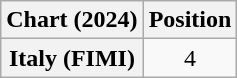<table class="wikitable sortable plainrowheaders" style="text-align:center">
<tr>
<th scope="col">Chart (2024)</th>
<th scope="col">Position</th>
</tr>
<tr>
<th scope="row">Italy (FIMI)</th>
<td>4</td>
</tr>
</table>
